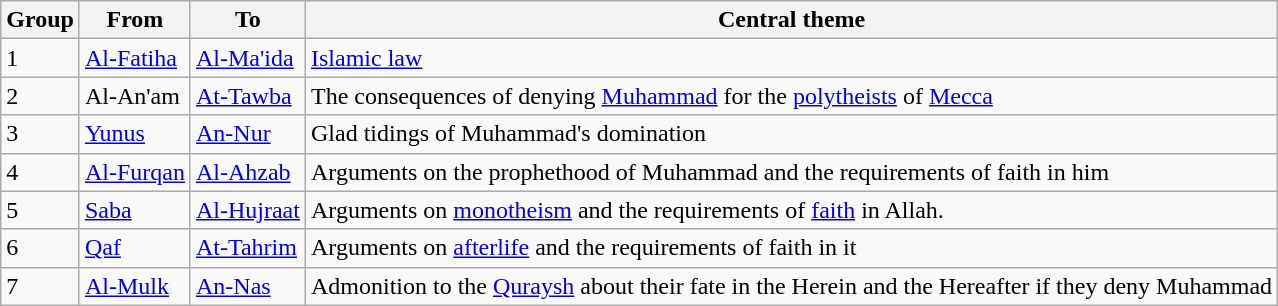<table class="wikitable">
<tr>
<th>Group</th>
<th>From</th>
<th>To</th>
<th>Central theme</th>
</tr>
<tr>
<td>1</td>
<td><a href='#'>Al-Fatiha</a> </td>
<td><a href='#'>Al-Ma'ida</a> </td>
<td><a href='#'>Islamic law</a></td>
</tr>
<tr>
<td>2</td>
<td>Al-An'am </td>
<td><a href='#'>At-Tawba</a> </td>
<td>The consequences of denying <a href='#'>Muhammad</a> for the <a href='#'>polytheists</a> of <a href='#'>Mecca</a></td>
</tr>
<tr>
<td>3</td>
<td><a href='#'>Yunus</a> </td>
<td><a href='#'>An-Nur</a> </td>
<td>Glad tidings of Muhammad's domination</td>
</tr>
<tr>
<td>4</td>
<td><a href='#'>Al-Furqan</a> </td>
<td><a href='#'>Al-Ahzab</a> </td>
<td>Arguments on the prophethood of Muhammad and the requirements of faith in him</td>
</tr>
<tr>
<td>5</td>
<td><a href='#'>Saba</a> </td>
<td><a href='#'>Al-Hujraat</a> </td>
<td>Arguments on <a href='#'>monotheism</a> and the requirements of <a href='#'>faith</a> in Allah.</td>
</tr>
<tr>
<td>6</td>
<td><a href='#'>Qaf</a> </td>
<td><a href='#'>At-Tahrim</a> </td>
<td>Arguments on <a href='#'>afterlife</a> and the requirements of faith in it</td>
</tr>
<tr>
<td>7</td>
<td><a href='#'>Al-Mulk</a> </td>
<td><a href='#'>An-Nas</a> </td>
<td>Admonition to the <a href='#'>Quraysh</a> about their fate in the Herein and the Hereafter if they deny Muhammad</td>
</tr>
</table>
